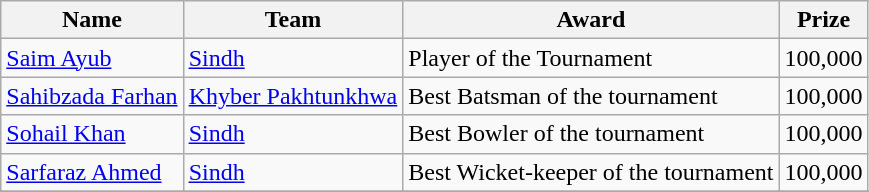<table class="wikitable">
<tr>
<th>Name</th>
<th>Team</th>
<th>Award</th>
<th>Prize</th>
</tr>
<tr>
<td><a href='#'>Saim Ayub</a></td>
<td><a href='#'>Sindh</a></td>
<td>Player of the Tournament</td>
<td>100,000</td>
</tr>
<tr>
<td><a href='#'>Sahibzada Farhan</a></td>
<td><a href='#'>Khyber Pakhtunkhwa</a></td>
<td>Best Batsman of the tournament</td>
<td>100,000</td>
</tr>
<tr>
<td><a href='#'>Sohail Khan</a></td>
<td><a href='#'>Sindh</a></td>
<td>Best Bowler of the tournament</td>
<td>100,000</td>
</tr>
<tr>
<td><a href='#'>Sarfaraz Ahmed</a></td>
<td><a href='#'>Sindh</a></td>
<td>Best Wicket-keeper of the tournament</td>
<td>100,000</td>
</tr>
<tr>
</tr>
</table>
